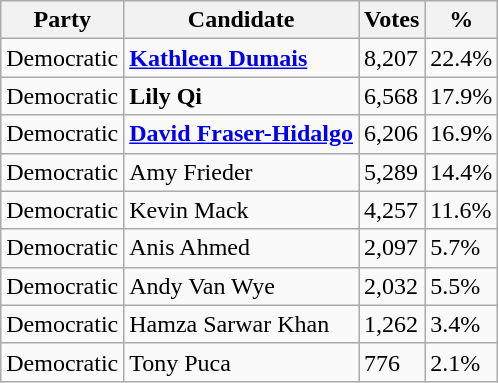<table class="wikitable">
<tr>
<th>Party</th>
<th>Candidate</th>
<th>Votes</th>
<th>%</th>
</tr>
<tr>
<td>Democratic</td>
<td><strong><a href='#'>Kathleen Dumais</a></strong></td>
<td>8,207</td>
<td>22.4%</td>
</tr>
<tr>
<td>Democratic</td>
<td><strong>Lily Qi</strong></td>
<td>6,568</td>
<td>17.9%</td>
</tr>
<tr>
<td>Democratic</td>
<td><strong><a href='#'>David Fraser-Hidalgo</a></strong></td>
<td>6,206</td>
<td>16.9%</td>
</tr>
<tr>
<td>Democratic</td>
<td>Amy Frieder</td>
<td>5,289</td>
<td>14.4%</td>
</tr>
<tr>
<td>Democratic</td>
<td>Kevin Mack</td>
<td>4,257</td>
<td>11.6%</td>
</tr>
<tr>
<td>Democratic</td>
<td>Anis Ahmed</td>
<td>2,097</td>
<td>5.7%</td>
</tr>
<tr>
<td>Democratic</td>
<td>Andy Van Wye</td>
<td>2,032</td>
<td>5.5%</td>
</tr>
<tr>
<td>Democratic</td>
<td>Hamza Sarwar Khan</td>
<td>1,262</td>
<td>3.4%</td>
</tr>
<tr>
<td>Democratic</td>
<td>Tony Puca</td>
<td>776</td>
<td>2.1%</td>
</tr>
</table>
